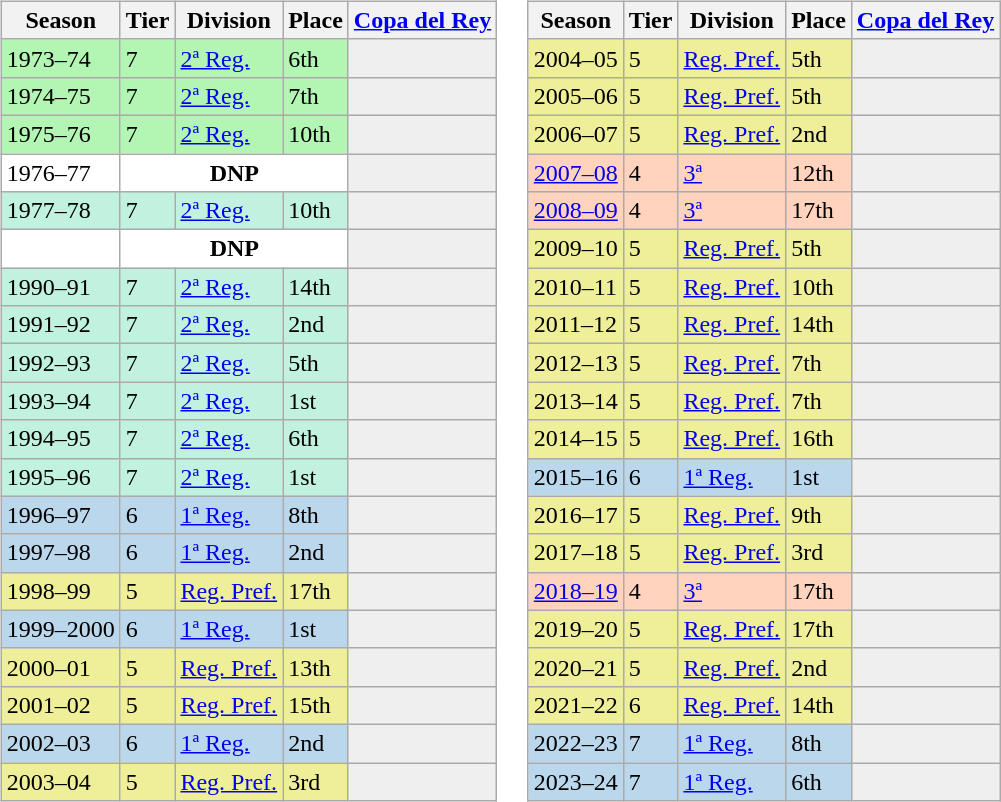<table>
<tr>
<td valign="top" width=0%><br><table class="wikitable">
<tr style="background:#f0f6fa;">
<th>Season</th>
<th>Tier</th>
<th>Division</th>
<th>Place</th>
<th><a href='#'>Copa del Rey</a></th>
</tr>
<tr>
<td style="background:#B3F5B3;">1973–74</td>
<td style="background:#B3F5B3;">7</td>
<td style="background:#B3F5B3;"><a href='#'>2ª Reg.</a></td>
<td style="background:#B3F5B3;">6th</td>
<th style="background:#efefef;"></th>
</tr>
<tr>
<td style="background:#B3F5B3;">1974–75</td>
<td style="background:#B3F5B3;">7</td>
<td style="background:#B3F5B3;"><a href='#'>2ª Reg.</a></td>
<td style="background:#B3F5B3;">7th</td>
<th style="background:#efefef;"></th>
</tr>
<tr>
<td style="background:#B3F5B3;">1975–76</td>
<td style="background:#B3F5B3;">7</td>
<td style="background:#B3F5B3;"><a href='#'>2ª Reg.</a></td>
<td style="background:#B3F5B3;">10th</td>
<th style="background:#efefef;"></th>
</tr>
<tr>
<td style="background:#FFFFFF;">1976–77</td>
<th style="background:#FFFFFF;" colspan="3">DNP</th>
<th style="background:#efefef;"></th>
</tr>
<tr>
<td style="background:#C0F2DF;">1977–78</td>
<td style="background:#C0F2DF;">7</td>
<td style="background:#C0F2DF;"><a href='#'>2ª Reg.</a></td>
<td style="background:#C0F2DF;">10th</td>
<th style="background:#efefef;"></th>
</tr>
<tr>
<td style="background:#FFFFFF;"></td>
<th style="background:#FFFFFF;" colspan="3">DNP</th>
<th style="background:#efefef;"></th>
</tr>
<tr>
<td style="background:#C0F2DF;">1990–91</td>
<td style="background:#C0F2DF;">7</td>
<td style="background:#C0F2DF;"><a href='#'>2ª Reg.</a></td>
<td style="background:#C0F2DF;">14th</td>
<th style="background:#efefef;"></th>
</tr>
<tr>
<td style="background:#C0F2DF;">1991–92</td>
<td style="background:#C0F2DF;">7</td>
<td style="background:#C0F2DF;"><a href='#'>2ª Reg.</a></td>
<td style="background:#C0F2DF;">2nd</td>
<th style="background:#efefef;"></th>
</tr>
<tr>
<td style="background:#C0F2DF;">1992–93</td>
<td style="background:#C0F2DF;">7</td>
<td style="background:#C0F2DF;"><a href='#'>2ª Reg.</a></td>
<td style="background:#C0F2DF;">5th</td>
<th style="background:#efefef;"></th>
</tr>
<tr>
<td style="background:#C0F2DF;">1993–94</td>
<td style="background:#C0F2DF;">7</td>
<td style="background:#C0F2DF;"><a href='#'>2ª Reg.</a></td>
<td style="background:#C0F2DF;">1st</td>
<th style="background:#efefef;"></th>
</tr>
<tr>
<td style="background:#C0F2DF;">1994–95</td>
<td style="background:#C0F2DF;">7</td>
<td style="background:#C0F2DF;"><a href='#'>2ª Reg.</a></td>
<td style="background:#C0F2DF;">6th</td>
<th style="background:#efefef;"></th>
</tr>
<tr>
<td style="background:#C0F2DF;">1995–96</td>
<td style="background:#C0F2DF;">7</td>
<td style="background:#C0F2DF;"><a href='#'>2ª Reg.</a></td>
<td style="background:#C0F2DF;">1st</td>
<th style="background:#efefef;"></th>
</tr>
<tr>
<td style="background:#BBD7EC;">1996–97</td>
<td style="background:#BBD7EC;">6</td>
<td style="background:#BBD7EC;"><a href='#'>1ª Reg.</a></td>
<td style="background:#BBD7EC;">8th</td>
<td style="background:#efefef;"></td>
</tr>
<tr>
<td style="background:#BBD7EC;">1997–98</td>
<td style="background:#BBD7EC;">6</td>
<td style="background:#BBD7EC;"><a href='#'>1ª Reg.</a></td>
<td style="background:#BBD7EC;">2nd</td>
<td style="background:#efefef;"></td>
</tr>
<tr>
<td style="background:#EFEF99;">1998–99</td>
<td style="background:#EFEF99;">5</td>
<td style="background:#EFEF99;"><a href='#'>Reg. Pref.</a></td>
<td style="background:#EFEF99;">17th</td>
<th style="background:#efefef;"></th>
</tr>
<tr>
<td style="background:#BBD7EC;">1999–2000</td>
<td style="background:#BBD7EC;">6</td>
<td style="background:#BBD7EC;"><a href='#'>1ª Reg.</a></td>
<td style="background:#BBD7EC;">1st</td>
<td style="background:#efefef;"></td>
</tr>
<tr>
<td style="background:#EFEF99;">2000–01</td>
<td style="background:#EFEF99;">5</td>
<td style="background:#EFEF99;"><a href='#'>Reg. Pref.</a></td>
<td style="background:#EFEF99;">13th</td>
<th style="background:#efefef;"></th>
</tr>
<tr>
<td style="background:#EFEF99;">2001–02</td>
<td style="background:#EFEF99;">5</td>
<td style="background:#EFEF99;"><a href='#'>Reg. Pref.</a></td>
<td style="background:#EFEF99;">15th</td>
<th style="background:#efefef;"></th>
</tr>
<tr>
<td style="background:#BBD7EC;">2002–03</td>
<td style="background:#BBD7EC;">6</td>
<td style="background:#BBD7EC;"><a href='#'>1ª Reg.</a></td>
<td style="background:#BBD7EC;">2nd</td>
<td style="background:#efefef;"></td>
</tr>
<tr>
<td style="background:#EFEF99;">2003–04</td>
<td style="background:#EFEF99;">5</td>
<td style="background:#EFEF99;"><a href='#'>Reg. Pref.</a></td>
<td style="background:#EFEF99;">3rd</td>
<th style="background:#efefef;"></th>
</tr>
</table>
</td>
<td valign="top" width=0%><br><table class="wikitable">
<tr style="background:#f0f6fa;">
<th>Season</th>
<th>Tier</th>
<th>Division</th>
<th>Place</th>
<th><a href='#'>Copa del Rey</a></th>
</tr>
<tr>
<td style="background:#EFEF99;">2004–05</td>
<td style="background:#EFEF99;">5</td>
<td style="background:#EFEF99;"><a href='#'>Reg. Pref.</a></td>
<td style="background:#EFEF99;">5th</td>
<th style="background:#efefef;"></th>
</tr>
<tr>
<td style="background:#EFEF99;">2005–06</td>
<td style="background:#EFEF99;">5</td>
<td style="background:#EFEF99;"><a href='#'>Reg. Pref.</a></td>
<td style="background:#EFEF99;">5th</td>
<th style="background:#efefef;"></th>
</tr>
<tr>
<td style="background:#EFEF99;">2006–07</td>
<td style="background:#EFEF99;">5</td>
<td style="background:#EFEF99;"><a href='#'>Reg. Pref.</a></td>
<td style="background:#EFEF99;">2nd</td>
<th style="background:#efefef;"></th>
</tr>
<tr>
<td style="background:#FFD3BD;"><a href='#'>2007–08</a></td>
<td style="background:#FFD3BD;">4</td>
<td style="background:#FFD3BD;"><a href='#'>3ª</a></td>
<td style="background:#FFD3BD;">12th</td>
<th style="background:#efefef;"></th>
</tr>
<tr>
<td style="background:#FFD3BD;"><a href='#'>2008–09</a></td>
<td style="background:#FFD3BD;">4</td>
<td style="background:#FFD3BD;"><a href='#'>3ª</a></td>
<td style="background:#FFD3BD;">17th</td>
<td style="background:#efefef;"></td>
</tr>
<tr>
<td style="background:#EFEF99;">2009–10</td>
<td style="background:#EFEF99;">5</td>
<td style="background:#EFEF99;"><a href='#'>Reg. Pref.</a></td>
<td style="background:#EFEF99;">5th</td>
<th style="background:#efefef;"></th>
</tr>
<tr>
<td style="background:#EFEF99;">2010–11</td>
<td style="background:#EFEF99;">5</td>
<td style="background:#EFEF99;"><a href='#'>Reg. Pref.</a></td>
<td style="background:#EFEF99;">10th</td>
<th style="background:#efefef;"></th>
</tr>
<tr>
<td style="background:#EFEF99;">2011–12</td>
<td style="background:#EFEF99;">5</td>
<td style="background:#EFEF99;"><a href='#'>Reg. Pref.</a></td>
<td style="background:#EFEF99;">14th</td>
<th style="background:#efefef;"></th>
</tr>
<tr>
<td style="background:#EFEF99;">2012–13</td>
<td style="background:#EFEF99;">5</td>
<td style="background:#EFEF99;"><a href='#'>Reg. Pref.</a></td>
<td style="background:#EFEF99;">7th</td>
<th style="background:#efefef;"></th>
</tr>
<tr>
<td style="background:#EFEF99;">2013–14</td>
<td style="background:#EFEF99;">5</td>
<td style="background:#EFEF99;"><a href='#'>Reg. Pref.</a></td>
<td style="background:#EFEF99;">7th</td>
<th style="background:#efefef;"></th>
</tr>
<tr>
<td style="background:#EFEF99;">2014–15</td>
<td style="background:#EFEF99;">5</td>
<td style="background:#EFEF99;"><a href='#'>Reg. Pref.</a></td>
<td style="background:#EFEF99;">16th</td>
<th style="background:#efefef;"></th>
</tr>
<tr>
<td style="background:#BBD7EC;">2015–16</td>
<td style="background:#BBD7EC;">6</td>
<td style="background:#BBD7EC;"><a href='#'>1ª Reg.</a></td>
<td style="background:#BBD7EC;">1st</td>
<td style="background:#efefef;"></td>
</tr>
<tr>
<td style="background:#EFEF99;">2016–17</td>
<td style="background:#EFEF99;">5</td>
<td style="background:#EFEF99;"><a href='#'>Reg. Pref.</a></td>
<td style="background:#EFEF99;">9th</td>
<th style="background:#efefef;"></th>
</tr>
<tr>
<td style="background:#EFEF99;">2017–18</td>
<td style="background:#EFEF99;">5</td>
<td style="background:#EFEF99;"><a href='#'>Reg. Pref.</a></td>
<td style="background:#EFEF99;">3rd</td>
<th style="background:#efefef;"></th>
</tr>
<tr>
<td style="background:#FFD3BD;"><a href='#'>2018–19</a></td>
<td style="background:#FFD3BD;">4</td>
<td style="background:#FFD3BD;"><a href='#'>3ª</a></td>
<td style="background:#FFD3BD;">17th</td>
<td style="background:#efefef;"></td>
</tr>
<tr>
<td style="background:#EFEF99;">2019–20</td>
<td style="background:#EFEF99;">5</td>
<td style="background:#EFEF99;"><a href='#'>Reg. Pref.</a></td>
<td style="background:#EFEF99;">17th</td>
<th style="background:#efefef;"></th>
</tr>
<tr>
<td style="background:#EFEF99;">2020–21</td>
<td style="background:#EFEF99;">5</td>
<td style="background:#EFEF99;"><a href='#'>Reg. Pref.</a></td>
<td style="background:#EFEF99;">2nd</td>
<th style="background:#efefef;"></th>
</tr>
<tr>
<td style="background:#EFEF99;">2021–22</td>
<td style="background:#EFEF99;">6</td>
<td style="background:#EFEF99;"><a href='#'>Reg. Pref.</a></td>
<td style="background:#EFEF99;">14th</td>
<th style="background:#efefef;"></th>
</tr>
<tr>
<td style="background:#BBD7EC;">2022–23</td>
<td style="background:#BBD7EC;">7</td>
<td style="background:#BBD7EC;"><a href='#'>1ª Reg.</a></td>
<td style="background:#BBD7EC;">8th</td>
<td style="background:#efefef;"></td>
</tr>
<tr>
<td style="background:#BBD7EC;">2023–24</td>
<td style="background:#BBD7EC;">7</td>
<td style="background:#BBD7EC;"><a href='#'>1ª Reg.</a></td>
<td style="background:#BBD7EC;">6th</td>
<td style="background:#efefef;"></td>
</tr>
</table>
</td>
</tr>
</table>
